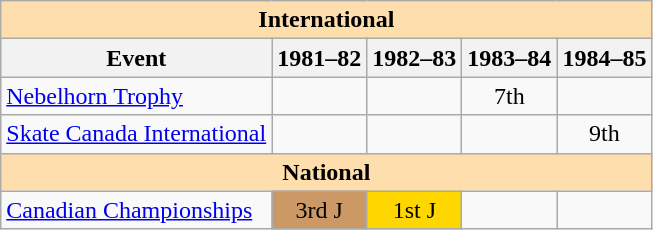<table class="wikitable" style="text-align:center">
<tr>
<th style="background-color: #ffdead; " colspan=5 align=center>International</th>
</tr>
<tr>
<th>Event</th>
<th>1981–82</th>
<th>1982–83</th>
<th>1983–84</th>
<th>1984–85</th>
</tr>
<tr>
<td align=left><a href='#'>Nebelhorn Trophy</a></td>
<td></td>
<td></td>
<td>7th</td>
<td></td>
</tr>
<tr>
<td align=left><a href='#'>Skate Canada International</a></td>
<td></td>
<td></td>
<td></td>
<td>9th</td>
</tr>
<tr>
<th style="background-color: #ffdead; " colspan=5 align=center>National</th>
</tr>
<tr>
<td align=left><a href='#'>Canadian Championships</a></td>
<td bgcolor=cc9966>3rd J</td>
<td bgcolor=gold>1st J</td>
<td></td>
<td></td>
</tr>
</table>
